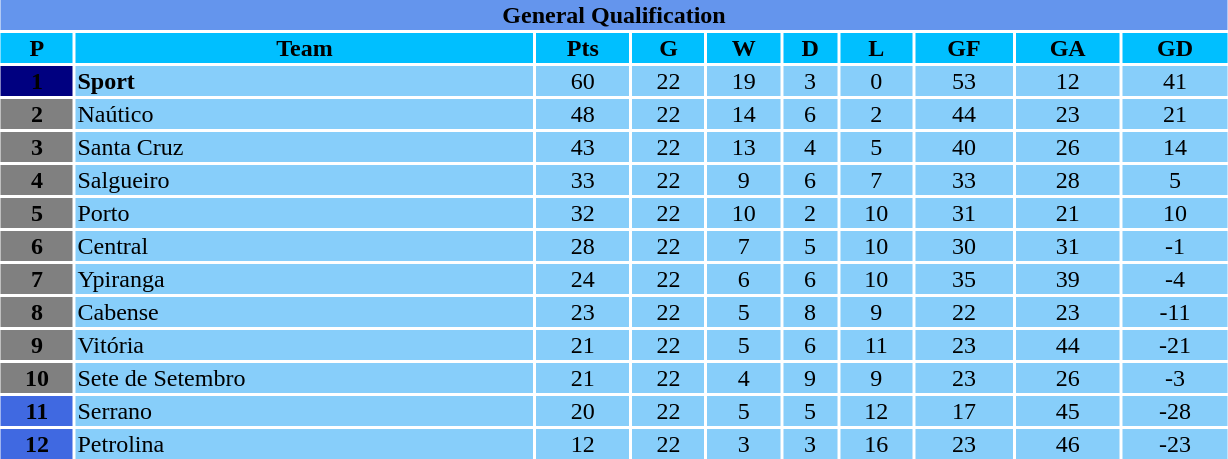<table width=65% align="center" text-align="center">
<tr>
<th colspan="10" bgcolor=#6495ed><span>General Qualification</span></th>
</tr>
<tr>
<th bgcolor=#00bfff align="center"><span>P</span></th>
<th bgcolor=#00bfff align="center"><span>Team</span></th>
<th bgcolor=#00bfff align="center"><span>Pts</span></th>
<th bgcolor=#00bfff align="center"><span> G</span></th>
<th bgcolor=#00bfff align="center"><span> W</span></th>
<th bgcolor=#00bfff align="center"><span> D</span></th>
<th bgcolor=#00bfff align="center"><span> L</span></th>
<th bgcolor=#00bfff align="center"><span>GF</span></th>
<th bgcolor=#00bfff align="center"><span>GA</span></th>
<th bgcolor=#00bfff align="center"><span>GD</span></th>
</tr>
<tr>
<th bgcolor=#000080 align="center"><span>1</span></th>
<td bgcolor=#87cefa><strong>Sport</strong></td>
<td bgcolor=#87cefa align="center">60</td>
<td bgcolor=#87cefa align="center">22</td>
<td bgcolor=#87cefa align="center">19</td>
<td bgcolor=#87cefa align="center">3</td>
<td bgcolor=#87cefa align="center">0</td>
<td bgcolor=#87cefa align="center">53</td>
<td bgcolor=#87cefa align="center">12</td>
<td bgcolor=#87cefa align="center">41</td>
</tr>
<tr>
<th bgcolor=grey align="center"><span>2</span></th>
<td bgcolor=#87cefa>Naútico</td>
<td bgcolor=#87cefa align="center">48</td>
<td bgcolor=#87cefa align="center">22</td>
<td bgcolor=#87cefa align="center">14</td>
<td bgcolor=#87cefa align="center">6</td>
<td bgcolor=#87cefa align="center">2</td>
<td bgcolor=#87cefa align="center">44</td>
<td bgcolor=#87cefa align="center">23</td>
<td bgcolor=#87cefa align="center">21</td>
</tr>
<tr>
<th bgcolor=grey align="center"><span>3</span></th>
<td bgcolor=#87cefa>Santa Cruz</td>
<td bgcolor=#87cefa align="center">43</td>
<td bgcolor=#87cefa align="center">22</td>
<td bgcolor=#87cefa align="center">13</td>
<td bgcolor=#87cefa align="center">4</td>
<td bgcolor=#87cefa align="center">5</td>
<td bgcolor=#87cefa align="center">40</td>
<td bgcolor=#87cefa align="center">26</td>
<td bgcolor=#87cefa align="center">14</td>
</tr>
<tr>
<th bgcolor=grey align="center"><span>4</span></th>
<td bgcolor=#87cefa>Salgueiro</td>
<td bgcolor=#87cefa align="center">33</td>
<td bgcolor=#87cefa align="center">22</td>
<td bgcolor=#87cefa align="center">9</td>
<td bgcolor=#87cefa align="center">6</td>
<td bgcolor=#87cefa align="center">7</td>
<td bgcolor=#87cefa align="center">33</td>
<td bgcolor=#87cefa align="center">28</td>
<td bgcolor=#87cefa align="center">5</td>
</tr>
<tr>
<th bgcolor=grey align="center"><span>5</span></th>
<td bgcolor=#87cefa>Porto</td>
<td bgcolor=#87cefa align="center">32</td>
<td bgcolor=#87cefa align="center">22</td>
<td bgcolor=#87cefa align="center">10</td>
<td bgcolor=#87cefa align="center">2</td>
<td bgcolor=#87cefa align="center">10</td>
<td bgcolor=#87cefa align="center">31</td>
<td bgcolor=#87cefa align="center">21</td>
<td bgcolor=#87cefa align="center">10</td>
</tr>
<tr>
<th bgcolor=grey align="center"><span>6</span></th>
<td bgcolor=#87cefa>Central</td>
<td bgcolor=#87cefa align="center">28</td>
<td bgcolor=#87cefa align="center">22</td>
<td bgcolor=#87cefa align="center">7</td>
<td bgcolor=#87cefa align="center">5</td>
<td bgcolor=#87cefa align="center">10</td>
<td bgcolor=#87cefa align="center">30</td>
<td bgcolor=#87cefa align="center">31</td>
<td bgcolor=#87cefa align="center">-1</td>
</tr>
<tr>
<th bgcolor=grey align="center"><span>7</span></th>
<td bgcolor=#87cefa>Ypiranga</td>
<td bgcolor=#87cefa align="center">24</td>
<td bgcolor=#87cefa align="center">22</td>
<td bgcolor=#87cefa align="center">6</td>
<td bgcolor=#87cefa align="center">6</td>
<td bgcolor=#87cefa align="center">10</td>
<td bgcolor=#87cefa align="center">35</td>
<td bgcolor=#87cefa align="center">39</td>
<td bgcolor=#87cefa align="center">-4</td>
</tr>
<tr>
<th bgcolor=grey align="center"><span>8</span></th>
<td bgcolor=#87cefa>Cabense</td>
<td bgcolor=#87cefa align="center">23</td>
<td bgcolor=#87cefa align="center">22</td>
<td bgcolor=#87cefa align="center">5</td>
<td bgcolor=#87cefa align="center">8</td>
<td bgcolor=#87cefa align="center">9</td>
<td bgcolor=#87cefa align="center">22</td>
<td bgcolor=#87cefa align="center">23</td>
<td bgcolor=#87cefa align="center">-11</td>
</tr>
<tr>
<th bgcolor=grey align="center"><span>9</span></th>
<td bgcolor=#87cefa>Vitória</td>
<td bgcolor=#87cefa align="center">21</td>
<td bgcolor=#87cefa align="center">22</td>
<td bgcolor=#87cefa align="center">5</td>
<td bgcolor=#87cefa align="center">6</td>
<td bgcolor=#87cefa align="center">11</td>
<td bgcolor=#87cefa align="center">23</td>
<td bgcolor=#87cefa align="center">44</td>
<td bgcolor=#87cefa align="center">-21</td>
</tr>
<tr>
<th bgcolor=gray align="center"><span>10</span></th>
<td bgcolor=#87cefa>Sete de Setembro</td>
<td bgcolor=#87cefa align="center">21</td>
<td bgcolor=#87cefa align="center">22</td>
<td bgcolor=#87cefa align="center">4</td>
<td bgcolor=#87cefa align="center">9</td>
<td bgcolor=#87cefa align="center">9</td>
<td bgcolor=#87cefa align="center">23</td>
<td bgcolor=#87cefa align="center">26</td>
<td bgcolor=#87cefa align="center">-3</td>
</tr>
<tr>
<th bgcolor=#4069e1 align="center"><span>11</span></th>
<td bgcolor=#87cefa>Serrano</td>
<td bgcolor=#87cefa align="center">20</td>
<td bgcolor=#87cefa align="center">22</td>
<td bgcolor=#87cefa align="center">5</td>
<td bgcolor=#87cefa align="center">5</td>
<td bgcolor=#87cefa align="center">12</td>
<td bgcolor=#87cefa align="center">17</td>
<td bgcolor=#87cefa align="center">45</td>
<td bgcolor=#87cefa align="center">-28</td>
</tr>
<tr>
<th bgcolor=#4069e1 align="center"><span>12</span></th>
<td bgcolor=#87cefa>Petrolina</td>
<td bgcolor=#87cefa align="center">12</td>
<td bgcolor=#87cefa align="center">22</td>
<td bgcolor=#87cefa align="center">3</td>
<td bgcolor=#87cefa align="center">3</td>
<td bgcolor=#87cefa align="center">16</td>
<td bgcolor=#87cefa align="center">23</td>
<td bgcolor=#87cefa align="center">46</td>
<td bgcolor=#87cefa align="center">-23</td>
</tr>
</table>
